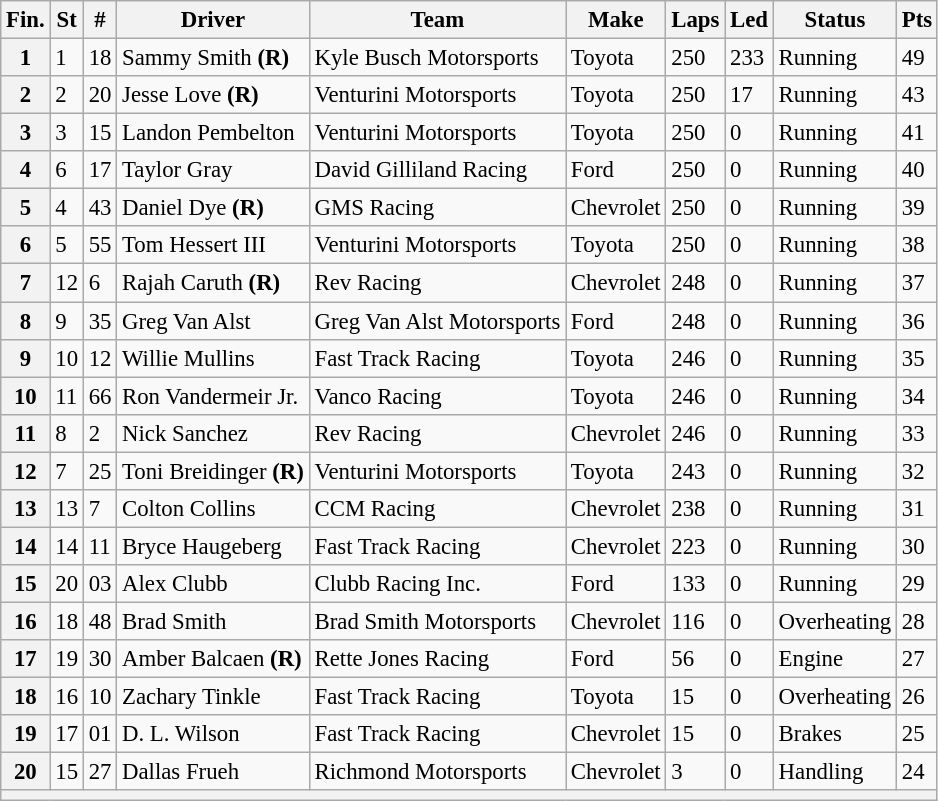<table class="wikitable" style="font-size:95%">
<tr>
<th>Fin.</th>
<th>St</th>
<th>#</th>
<th>Driver</th>
<th>Team</th>
<th>Make</th>
<th>Laps</th>
<th>Led</th>
<th>Status</th>
<th>Pts</th>
</tr>
<tr>
<th>1</th>
<td>1</td>
<td>18</td>
<td>Sammy Smith <strong>(R)</strong></td>
<td>Kyle Busch Motorsports</td>
<td>Toyota</td>
<td>250</td>
<td>233</td>
<td>Running</td>
<td>49</td>
</tr>
<tr>
<th>2</th>
<td>2</td>
<td>20</td>
<td>Jesse Love <strong>(R)</strong></td>
<td>Venturini Motorsports</td>
<td>Toyota</td>
<td>250</td>
<td>17</td>
<td>Running</td>
<td>43</td>
</tr>
<tr>
<th>3</th>
<td>3</td>
<td>15</td>
<td>Landon Pembelton</td>
<td>Venturini Motorsports</td>
<td>Toyota</td>
<td>250</td>
<td>0</td>
<td>Running</td>
<td>41</td>
</tr>
<tr>
<th>4</th>
<td>6</td>
<td>17</td>
<td>Taylor Gray</td>
<td>David Gilliland Racing</td>
<td>Ford</td>
<td>250</td>
<td>0</td>
<td>Running</td>
<td>40</td>
</tr>
<tr>
<th>5</th>
<td>4</td>
<td>43</td>
<td>Daniel Dye <strong>(R)</strong></td>
<td>GMS Racing</td>
<td>Chevrolet</td>
<td>250</td>
<td>0</td>
<td>Running</td>
<td>39</td>
</tr>
<tr>
<th>6</th>
<td>5</td>
<td>55</td>
<td>Tom Hessert III</td>
<td>Venturini Motorsports</td>
<td>Toyota</td>
<td>250</td>
<td>0</td>
<td>Running</td>
<td>38</td>
</tr>
<tr>
<th>7</th>
<td>12</td>
<td>6</td>
<td>Rajah Caruth <strong>(R)</strong></td>
<td>Rev Racing</td>
<td>Chevrolet</td>
<td>248</td>
<td>0</td>
<td>Running</td>
<td>37</td>
</tr>
<tr>
<th>8</th>
<td>9</td>
<td>35</td>
<td>Greg Van Alst</td>
<td>Greg Van Alst Motorsports</td>
<td>Ford</td>
<td>248</td>
<td>0</td>
<td>Running</td>
<td>36</td>
</tr>
<tr>
<th>9</th>
<td>10</td>
<td>12</td>
<td>Willie Mullins</td>
<td>Fast Track Racing</td>
<td>Toyota</td>
<td>246</td>
<td>0</td>
<td>Running</td>
<td>35</td>
</tr>
<tr>
<th>10</th>
<td>11</td>
<td>66</td>
<td>Ron Vandermeir Jr.</td>
<td>Vanco Racing</td>
<td>Toyota</td>
<td>246</td>
<td>0</td>
<td>Running</td>
<td>34</td>
</tr>
<tr>
<th>11</th>
<td>8</td>
<td>2</td>
<td>Nick Sanchez</td>
<td>Rev Racing</td>
<td>Chevrolet</td>
<td>246</td>
<td>0</td>
<td>Running</td>
<td>33</td>
</tr>
<tr>
<th>12</th>
<td>7</td>
<td>25</td>
<td>Toni Breidinger <strong>(R)</strong></td>
<td>Venturini Motorsports</td>
<td>Toyota</td>
<td>243</td>
<td>0</td>
<td>Running</td>
<td>32</td>
</tr>
<tr>
<th>13</th>
<td>13</td>
<td>7</td>
<td>Colton Collins</td>
<td>CCM Racing</td>
<td>Chevrolet</td>
<td>238</td>
<td>0</td>
<td>Running</td>
<td>31</td>
</tr>
<tr>
<th>14</th>
<td>14</td>
<td>11</td>
<td>Bryce Haugeberg</td>
<td>Fast Track Racing</td>
<td>Chevrolet</td>
<td>223</td>
<td>0</td>
<td>Running</td>
<td>30</td>
</tr>
<tr>
<th>15</th>
<td>20</td>
<td>03</td>
<td>Alex Clubb</td>
<td>Clubb Racing Inc.</td>
<td>Ford</td>
<td>133</td>
<td>0</td>
<td>Running</td>
<td>29</td>
</tr>
<tr>
<th>16</th>
<td>18</td>
<td>48</td>
<td>Brad Smith</td>
<td>Brad Smith Motorsports</td>
<td>Chevrolet</td>
<td>116</td>
<td>0</td>
<td>Overheating</td>
<td>28</td>
</tr>
<tr>
<th>17</th>
<td>19</td>
<td>30</td>
<td>Amber Balcaen <strong>(R)</strong></td>
<td>Rette Jones Racing</td>
<td>Ford</td>
<td>56</td>
<td>0</td>
<td>Engine</td>
<td>27</td>
</tr>
<tr>
<th>18</th>
<td>16</td>
<td>10</td>
<td>Zachary Tinkle</td>
<td>Fast Track Racing</td>
<td>Toyota</td>
<td>15</td>
<td>0</td>
<td>Overheating</td>
<td>26</td>
</tr>
<tr>
<th>19</th>
<td>17</td>
<td>01</td>
<td>D. L. Wilson</td>
<td>Fast Track Racing</td>
<td>Chevrolet</td>
<td>15</td>
<td>0</td>
<td>Brakes</td>
<td>25</td>
</tr>
<tr>
<th>20</th>
<td>15</td>
<td>27</td>
<td>Dallas Frueh</td>
<td>Richmond Motorsports</td>
<td>Chevrolet</td>
<td>3</td>
<td>0</td>
<td>Handling</td>
<td>24</td>
</tr>
<tr>
<th colspan="10"></th>
</tr>
</table>
